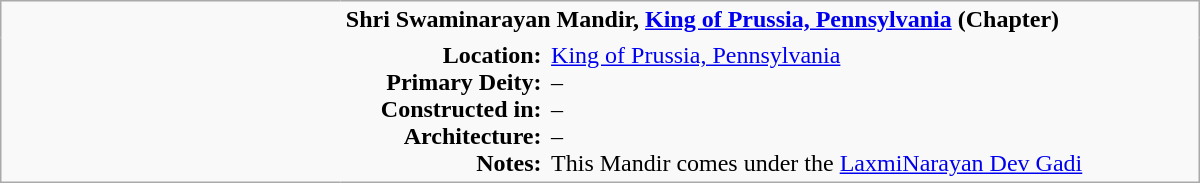<table class="wikitable plain" border="0" width="800">
<tr>
</tr>
<tr>
<td width="220px" rowspan="2" style="border:none;"></td>
<td valign="top" colspan=2 style="border:none;"><strong>Shri Swaminarayan Mandir, <a href='#'>King of Prussia, Pennsylvania</a> (Chapter)</strong></td>
</tr>
<tr>
<td valign="top" style="text-align:right; border:none;"><strong>Location:</strong><br><strong>Primary Deity:</strong><br><strong>Constructed in:</strong><br><strong>Architecture:</strong><br><strong>Notes:</strong></td>
<td valign="top" style="border:none;"><a href='#'>King of Prussia, Pennsylvania</a> <br>– <br>– <br>– <br>This Mandir comes under the <a href='#'>LaxmiNarayan Dev Gadi</a></td>
</tr>
</table>
